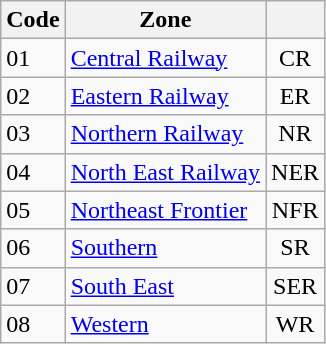<table class="wikitable"style="text-align:left;"style="font-size: 100%">
<tr>
<th>Code</th>
<th>Zone</th>
<th></th>
</tr>
<tr>
<td>01</td>
<td><a href='#'>Central Railway</a></td>
<td style="text-align:center;">CR</td>
</tr>
<tr>
<td>02</td>
<td><a href='#'>Eastern Railway</a></td>
<td style="text-align:center;">ER</td>
</tr>
<tr>
<td>03</td>
<td><a href='#'>Northern Railway</a></td>
<td style="text-align:center;">NR</td>
</tr>
<tr>
<td>04</td>
<td><a href='#'>North East Railway</a></td>
<td style="text-align:center;">NER</td>
</tr>
<tr>
<td>05</td>
<td><a href='#'>Northeast Frontier</a></td>
<td style="text-align:center;">NFR</td>
</tr>
<tr>
<td>06</td>
<td><a href='#'>Southern</a></td>
<td style="text-align:center;">SR</td>
</tr>
<tr>
<td>07</td>
<td><a href='#'>South East</a></td>
<td style="text-align:center;">SER</td>
</tr>
<tr>
<td>08</td>
<td><a href='#'>Western</a></td>
<td style="text-align:center;">WR</td>
</tr>
</table>
